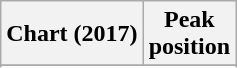<table class="wikitable sortable plainrowheaders">
<tr>
<th scope="col">Chart (2017)</th>
<th scope="col">Peak<br>position</th>
</tr>
<tr>
</tr>
<tr>
</tr>
<tr>
</tr>
<tr>
</tr>
<tr>
</tr>
<tr>
</tr>
</table>
